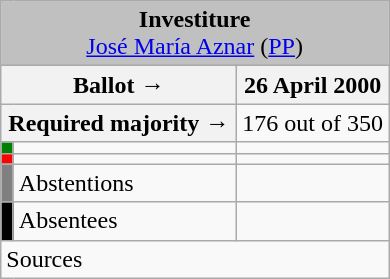<table class="wikitable" style="text-align:center;">
<tr>
<td colspan="3" align="center" bgcolor="#C0C0C0"><strong>Investiture</strong><br><a href='#'>José María Aznar</a> (<a href='#'>PP</a>)</td>
</tr>
<tr>
<th colspan="2" width="150px">Ballot →</th>
<th>26 April 2000</th>
</tr>
<tr>
<th colspan="2">Required majority →</th>
<td>176 out of 350 </td>
</tr>
<tr>
<th width="1px" style="background:green;"></th>
<td align="left"></td>
<td></td>
</tr>
<tr>
<th style="color:inherit;background:red;"></th>
<td align="left"></td>
<td></td>
</tr>
<tr>
<th style="color:inherit;background:gray;"></th>
<td align="left"><span>Abstentions</span></td>
<td></td>
</tr>
<tr>
<th style="color:inherit;background:black;"></th>
<td align="left"><span>Absentees</span></td>
<td></td>
</tr>
<tr>
<td align="left" colspan="4">Sources</td>
</tr>
</table>
